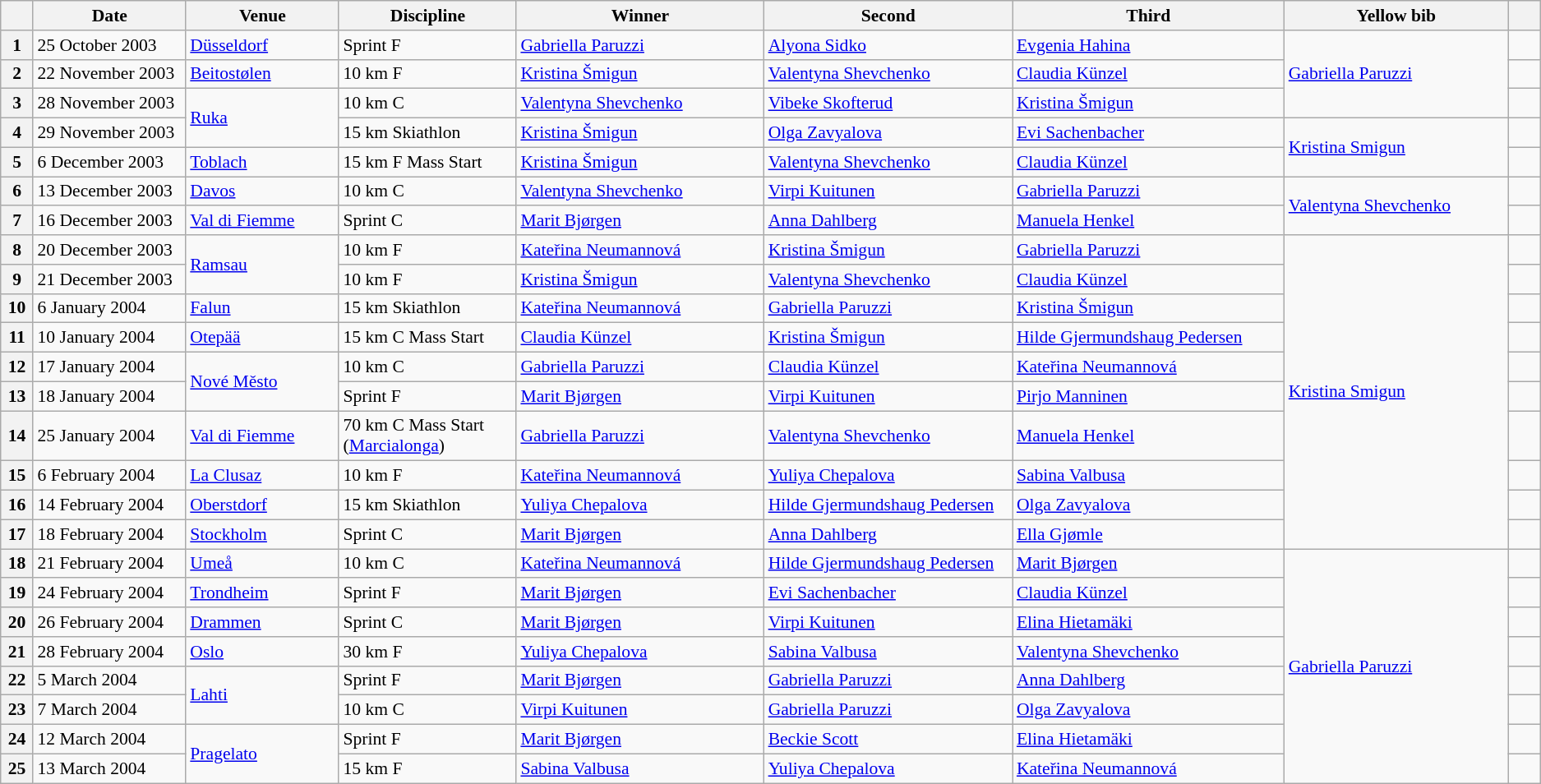<table class="wikitable" style="font-size: 90%">
<tr>
<th width="20"></th>
<th width="120">Date</th>
<th width="120">Venue</th>
<th width="140">Discipline</th>
<th width="200">Winner</th>
<th width="200">Second</th>
<th width="220">Third</th>
<th width="180">Yellow bib</th>
<th width="20"></th>
</tr>
<tr>
<th>1</th>
<td>25 October 2003</td>
<td> <a href='#'>Düsseldorf</a></td>
<td>Sprint F</td>
<td> <a href='#'>Gabriella Paruzzi</a></td>
<td> <a href='#'>Alyona Sidko</a></td>
<td> <a href='#'>Evgenia Hahina</a></td>
<td rowspan="3"> <a href='#'>Gabriella Paruzzi</a></td>
<td></td>
</tr>
<tr>
<th>2</th>
<td>22 November 2003</td>
<td> <a href='#'>Beitostølen</a></td>
<td>10 km F</td>
<td> <a href='#'>Kristina Šmigun</a></td>
<td> <a href='#'>Valentyna Shevchenko</a></td>
<td> <a href='#'>Claudia Künzel</a></td>
<td></td>
</tr>
<tr>
<th>3</th>
<td>28 November 2003</td>
<td rowspan="2"> <a href='#'>Ruka</a></td>
<td>10 km C</td>
<td> <a href='#'>Valentyna Shevchenko</a></td>
<td> <a href='#'>Vibeke Skofterud</a></td>
<td> <a href='#'>Kristina Šmigun</a></td>
<td></td>
</tr>
<tr>
<th>4</th>
<td>29 November 2003</td>
<td>15 km Skiathlon</td>
<td> <a href='#'>Kristina Šmigun</a></td>
<td> <a href='#'>Olga Zavyalova</a></td>
<td> <a href='#'>Evi Sachenbacher</a></td>
<td rowspan="2"> <a href='#'>Kristina Smigun</a></td>
<td></td>
</tr>
<tr>
<th>5</th>
<td>6 December 2003</td>
<td> <a href='#'>Toblach</a></td>
<td>15 km F Mass Start</td>
<td> <a href='#'>Kristina Šmigun</a></td>
<td> <a href='#'>Valentyna Shevchenko</a></td>
<td> <a href='#'>Claudia Künzel</a></td>
<td></td>
</tr>
<tr>
<th>6</th>
<td>13 December 2003</td>
<td> <a href='#'>Davos</a></td>
<td>10 km C</td>
<td> <a href='#'>Valentyna Shevchenko</a></td>
<td> <a href='#'>Virpi Kuitunen</a></td>
<td> <a href='#'>Gabriella Paruzzi</a></td>
<td rowspan="2"> <a href='#'>Valentyna Shevchenko</a></td>
<td></td>
</tr>
<tr>
<th>7</th>
<td>16 December 2003</td>
<td> <a href='#'>Val di Fiemme</a></td>
<td>Sprint C</td>
<td> <a href='#'>Marit Bjørgen</a></td>
<td> <a href='#'>Anna Dahlberg</a></td>
<td> <a href='#'>Manuela Henkel</a></td>
<td></td>
</tr>
<tr>
<th>8</th>
<td>20 December 2003</td>
<td rowspan="2"> <a href='#'>Ramsau</a></td>
<td>10 km F</td>
<td> <a href='#'>Kateřina Neumannová</a></td>
<td> <a href='#'>Kristina Šmigun</a></td>
<td> <a href='#'>Gabriella Paruzzi</a></td>
<td rowspan="10"> <a href='#'>Kristina Smigun</a></td>
<td></td>
</tr>
<tr>
<th>9</th>
<td>21 December 2003</td>
<td>10 km F</td>
<td> <a href='#'>Kristina Šmigun</a></td>
<td> <a href='#'>Valentyna Shevchenko</a></td>
<td> <a href='#'>Claudia Künzel</a></td>
<td></td>
</tr>
<tr>
<th>10</th>
<td>6 January 2004</td>
<td> <a href='#'>Falun</a></td>
<td>15 km Skiathlon</td>
<td> <a href='#'>Kateřina Neumannová</a></td>
<td> <a href='#'>Gabriella Paruzzi</a></td>
<td> <a href='#'>Kristina Šmigun</a></td>
<td></td>
</tr>
<tr>
<th>11</th>
<td>10 January 2004</td>
<td> <a href='#'>Otepää</a></td>
<td>15 km C Mass Start</td>
<td> <a href='#'>Claudia Künzel</a></td>
<td><a href='#'>Kristina Šmigun</a></td>
<td> <a href='#'>Hilde Gjermundshaug Pedersen</a></td>
<td></td>
</tr>
<tr>
<th>12</th>
<td>17 January 2004</td>
<td rowspan="2"> <a href='#'>Nové Město</a></td>
<td>10 km C</td>
<td> <a href='#'>Gabriella Paruzzi</a></td>
<td> <a href='#'>Claudia Künzel</a></td>
<td> <a href='#'>Kateřina Neumannová</a></td>
<td></td>
</tr>
<tr>
<th>13</th>
<td>18 January 2004</td>
<td>Sprint F</td>
<td> <a href='#'>Marit Bjørgen</a></td>
<td> <a href='#'>Virpi Kuitunen</a></td>
<td> <a href='#'>Pirjo Manninen</a></td>
<td></td>
</tr>
<tr>
<th>14</th>
<td>25 January 2004</td>
<td> <a href='#'>Val di Fiemme</a></td>
<td>70 km C Mass Start (<a href='#'>Marcialonga</a>)</td>
<td> <a href='#'>Gabriella Paruzzi</a></td>
<td> <a href='#'>Valentyna Shevchenko</a></td>
<td> <a href='#'>Manuela Henkel</a></td>
<td></td>
</tr>
<tr>
<th>15</th>
<td>6 February 2004</td>
<td> <a href='#'>La Clusaz</a></td>
<td>10 km F</td>
<td> <a href='#'>Kateřina Neumannová</a></td>
<td> <a href='#'>Yuliya Chepalova</a></td>
<td> <a href='#'>Sabina Valbusa</a></td>
<td></td>
</tr>
<tr>
<th>16</th>
<td>14 February 2004</td>
<td> <a href='#'>Oberstdorf</a></td>
<td>15 km Skiathlon</td>
<td> <a href='#'>Yuliya Chepalova</a></td>
<td> <a href='#'>Hilde Gjermundshaug Pedersen</a></td>
<td> <a href='#'>Olga Zavyalova</a></td>
<td></td>
</tr>
<tr>
<th>17</th>
<td>18 February 2004</td>
<td> <a href='#'>Stockholm</a></td>
<td>Sprint C</td>
<td> <a href='#'>Marit Bjørgen</a></td>
<td> <a href='#'>Anna Dahlberg</a></td>
<td> <a href='#'>Ella Gjømle</a></td>
<td></td>
</tr>
<tr>
<th>18</th>
<td>21 February 2004</td>
<td> <a href='#'>Umeå</a></td>
<td>10 km C</td>
<td> <a href='#'>Kateřina Neumannová</a></td>
<td> <a href='#'>Hilde Gjermundshaug Pedersen</a></td>
<td> <a href='#'>Marit Bjørgen</a></td>
<td rowspan="8"> <a href='#'>Gabriella Paruzzi</a></td>
<td></td>
</tr>
<tr>
<th>19</th>
<td>24 February 2004</td>
<td> <a href='#'>Trondheim</a></td>
<td>Sprint F</td>
<td> <a href='#'>Marit Bjørgen</a></td>
<td> <a href='#'>Evi Sachenbacher</a></td>
<td> <a href='#'>Claudia Künzel</a></td>
<td></td>
</tr>
<tr>
<th>20</th>
<td>26 February 2004</td>
<td> <a href='#'>Drammen</a></td>
<td>Sprint C</td>
<td> <a href='#'>Marit Bjørgen</a></td>
<td> <a href='#'>Virpi Kuitunen</a></td>
<td> <a href='#'>Elina Hietamäki</a></td>
<td></td>
</tr>
<tr>
<th>21</th>
<td>28 February 2004</td>
<td> <a href='#'>Oslo</a></td>
<td>30 km F</td>
<td> <a href='#'>Yuliya Chepalova</a></td>
<td> <a href='#'>Sabina Valbusa</a></td>
<td> <a href='#'>Valentyna Shevchenko</a></td>
<td></td>
</tr>
<tr>
<th>22</th>
<td>5 March 2004</td>
<td rowspan="2"> <a href='#'>Lahti</a></td>
<td>Sprint F</td>
<td> <a href='#'>Marit Bjørgen</a></td>
<td> <a href='#'>Gabriella Paruzzi</a></td>
<td> <a href='#'>Anna Dahlberg</a></td>
<td></td>
</tr>
<tr>
<th>23</th>
<td>7 March 2004</td>
<td>10 km C</td>
<td> <a href='#'>Virpi Kuitunen</a></td>
<td> <a href='#'>Gabriella Paruzzi</a></td>
<td> <a href='#'>Olga Zavyalova</a></td>
<td></td>
</tr>
<tr>
<th>24</th>
<td>12 March 2004</td>
<td rowspan="2"> <a href='#'>Pragelato</a></td>
<td>Sprint F</td>
<td> <a href='#'>Marit Bjørgen</a></td>
<td> <a href='#'>Beckie Scott</a></td>
<td> <a href='#'>Elina Hietamäki</a></td>
<td></td>
</tr>
<tr>
<th>25</th>
<td>13 March 2004</td>
<td>15 km F</td>
<td> <a href='#'>Sabina Valbusa</a></td>
<td> <a href='#'>Yuliya Chepalova</a></td>
<td> <a href='#'>Kateřina Neumannová</a></td>
<td></td>
</tr>
</table>
